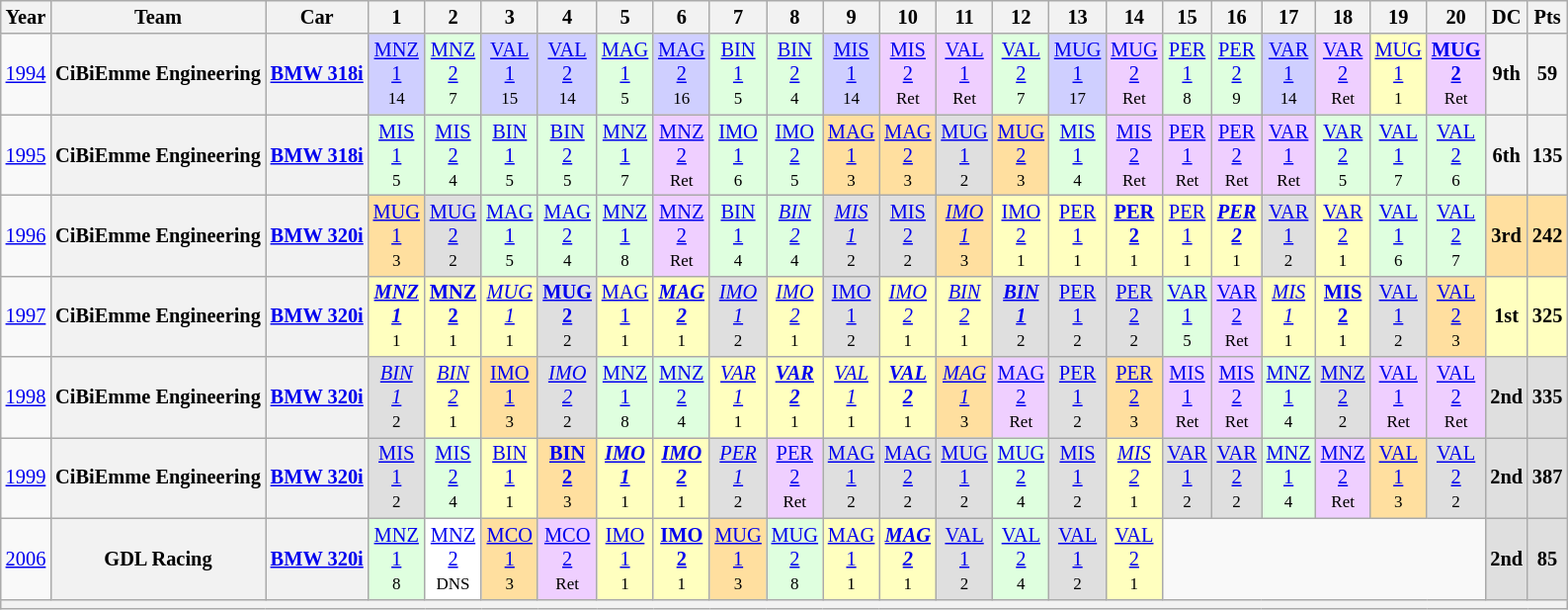<table class="wikitable" style="text-align:center; font-size:85%">
<tr>
<th>Year</th>
<th>Team</th>
<th>Car</th>
<th>1</th>
<th>2</th>
<th>3</th>
<th>4</th>
<th>5</th>
<th>6</th>
<th>7</th>
<th>8</th>
<th>9</th>
<th>10</th>
<th>11</th>
<th>12</th>
<th>13</th>
<th>14</th>
<th>15</th>
<th>16</th>
<th>17</th>
<th>18</th>
<th>19</th>
<th>20</th>
<th>DC</th>
<th>Pts</th>
</tr>
<tr>
<td><a href='#'>1994</a></td>
<th nowrap>CiBiEmme Engineering</th>
<th nowrap><a href='#'>BMW 318i</a></th>
<td style="background:#CFCFFF;"><a href='#'>MNZ<br>1</a><br><small>14</small></td>
<td style="background:#DFFFDF;"><a href='#'>MNZ<br>2</a><br><small>7</small></td>
<td style="background:#CFCFFF;"><a href='#'>VAL<br>1</a><br><small>15</small></td>
<td style="background:#CFCFFF;"><a href='#'>VAL<br>2</a><br><small>14</small></td>
<td style="background:#DFFFDF;"><a href='#'>MAG<br>1</a><br><small>5</small></td>
<td style="background:#CFCFFF;"><a href='#'>MAG<br>2</a><br><small>16</small></td>
<td style="background:#DFFFDF;"><a href='#'>BIN<br>1</a><br><small>5</small></td>
<td style="background:#DFFFDF;"><a href='#'>BIN<br>2</a><br><small>4</small></td>
<td style="background:#CFCFFF;"><a href='#'>MIS<br>1</a><br><small>14</small></td>
<td style="background:#EFCFFF;"><a href='#'>MIS<br>2</a><br><small>Ret</small></td>
<td style="background:#EFCFFF;"><a href='#'>VAL<br>1</a><br><small>Ret</small></td>
<td style="background:#DFFFDF;"><a href='#'>VAL<br>2</a><br><small>7</small></td>
<td style="background:#CFCFFF;"><a href='#'>MUG<br>1</a><br><small>17</small></td>
<td style="background:#EFCFFF;"><a href='#'>MUG<br>2</a><br><small>Ret</small></td>
<td style="background:#DFFFDF;"><a href='#'>PER<br>1</a><br><small>8</small></td>
<td style="background:#DFFFDF;"><a href='#'>PER<br>2</a><br><small>9</small></td>
<td style="background:#CFCFFF;"><a href='#'>VAR<br>1</a><br><small>14</small></td>
<td style="background:#EFCFFF;"><a href='#'>VAR<br>2</a><br><small>Ret</small></td>
<td style="background:#FFFFBF;"><a href='#'>MUG<br>1</a><br><small>1</small></td>
<td style="background:#EFCFFF;"><strong><a href='#'>MUG<br>2</a></strong><br><small>Ret</small></td>
<th>9th</th>
<th>59</th>
</tr>
<tr>
<td><a href='#'>1995</a></td>
<th nowrap>CiBiEmme Engineering</th>
<th nowrap><a href='#'>BMW 318i</a></th>
<td style="background:#DFFFDF;"><a href='#'>MIS<br>1</a><br><small>5</small></td>
<td style="background:#DFFFDF;"><a href='#'>MIS<br>2</a><br><small>4</small></td>
<td style="background:#DFFFDF;"><a href='#'>BIN<br>1</a><br><small>5</small></td>
<td style="background:#DFFFDF;"><a href='#'>BIN<br>2</a><br><small>5</small></td>
<td style="background:#DFFFDF;"><a href='#'>MNZ<br>1</a><br><small>7</small></td>
<td style="background:#EFCFFF;"><a href='#'>MNZ<br>2</a><br><small>Ret</small></td>
<td style="background:#DFFFDF;"><a href='#'>IMO<br>1</a><br><small>6</small></td>
<td style="background:#DFFFDF;"><a href='#'>IMO<br>2</a><br><small>5</small></td>
<td style="background:#FFDF9F;"><a href='#'>MAG<br>1</a><br><small>3</small></td>
<td style="background:#FFDF9F;"><a href='#'>MAG<br>2</a><br><small>3</small></td>
<td style="background:#DFDFDF;"><a href='#'>MUG<br>1</a><br><small>2</small></td>
<td style="background:#FFDF9F;"><a href='#'>MUG<br>2</a><br><small>3</small></td>
<td style="background:#DFFFDF;"><a href='#'>MIS<br>1</a><br><small>4</small></td>
<td style="background:#EFCFFF;"><a href='#'>MIS<br>2</a><br><small>Ret</small></td>
<td style="background:#EFCFFF;"><a href='#'>PER<br>1</a><br><small>Ret</small></td>
<td style="background:#EFCFFF;"><a href='#'>PER<br>2</a><br><small>Ret</small></td>
<td style="background:#EFCFFF;"><a href='#'>VAR<br>1</a><br><small>Ret</small></td>
<td style="background:#DFFFDF;"><a href='#'>VAR<br>2</a><br><small>5</small></td>
<td style="background:#DFFFDF;"><a href='#'>VAL<br>1</a><br><small>7</small></td>
<td style="background:#DFFFDF;"><a href='#'>VAL<br>2</a><br><small>6</small></td>
<th>6th</th>
<th>135</th>
</tr>
<tr>
<td><a href='#'>1996</a></td>
<th nowrap>CiBiEmme Engineering</th>
<th nowrap><a href='#'>BMW 320i</a></th>
<td style="background:#FFDF9F;"><a href='#'>MUG<br>1</a><br><small>3</small></td>
<td style="background:#DFDFDF;"><a href='#'>MUG<br>2</a><br><small>2</small></td>
<td style="background:#DFFFDF;"><a href='#'>MAG<br>1</a><br><small>5</small></td>
<td style="background:#DFFFDF;"><a href='#'>MAG<br>2</a><br><small>4</small></td>
<td style="background:#DFFFDF;"><a href='#'>MNZ<br>1</a><br><small>8</small></td>
<td style="background:#EFCFFF;"><a href='#'>MNZ<br>2</a><br><small>Ret</small></td>
<td style="background:#DFFFDF;"><a href='#'>BIN<br>1</a><br><small>4</small></td>
<td style="background:#DFFFDF;"><em><a href='#'>BIN<br>2</a></em><br><small>4</small></td>
<td style="background:#DFDFDF;"><em><a href='#'>MIS<br>1</a></em><br><small>2</small></td>
<td style="background:#DFDFDF;"><a href='#'>MIS<br>2</a><br><small>2</small></td>
<td style="background:#FFDF9F;"><em><a href='#'>IMO<br>1</a></em><br><small>3</small></td>
<td style="background:#FFFFBF;"><a href='#'>IMO<br>2</a><br><small>1</small></td>
<td style="background:#FFFFBF;"><a href='#'>PER<br>1</a><br><small>1</small></td>
<td style="background:#FFFFBF;"><strong><a href='#'>PER<br>2</a></strong><br><small>1</small></td>
<td style="background:#FFFFBF;"><a href='#'>PER<br>1</a><br><small>1</small></td>
<td style="background:#FFFFBF;"><strong><em><a href='#'>PER<br>2</a></em></strong><br><small>1</small></td>
<td style="background:#DFDFDF;"><a href='#'>VAR<br>1</a><br><small>2</small></td>
<td style="background:#FFFFBF;"><a href='#'>VAR<br>2</a><br><small>1</small></td>
<td style="background:#DFFFDF;"><a href='#'>VAL<br>1</a><br><small>6</small></td>
<td style="background:#DFFFDF;"><a href='#'>VAL<br>2</a><br><small>7</small></td>
<th style="background:#FFDF9F;">3rd</th>
<th style="background:#FFDF9F;">242</th>
</tr>
<tr>
<td><a href='#'>1997</a></td>
<th nowrap>CiBiEmme Engineering</th>
<th nowrap><a href='#'>BMW 320i</a></th>
<td style="background:#FFFFBF;"><strong><em><a href='#'>MNZ<br>1</a></em></strong><br><small>1</small></td>
<td style="background:#FFFFBF;"><strong><a href='#'>MNZ<br>2</a></strong><br><small>1</small></td>
<td style="background:#FFFFBF;"><em><a href='#'>MUG<br>1</a></em><br><small>1</small></td>
<td style="background:#DFDFDF;"><strong><a href='#'>MUG<br>2</a></strong><br><small>2</small></td>
<td style="background:#FFFFBF;"><a href='#'>MAG<br>1</a><br><small>1</small></td>
<td style="background:#FFFFBF;"><strong><em><a href='#'>MAG<br>2</a></em></strong><br><small>1</small></td>
<td style="background:#DFDFDF;"><em><a href='#'>IMO<br>1</a></em><br><small>2</small></td>
<td style="background:#FFFFBF;"><em><a href='#'>IMO<br>2</a></em><br><small>1</small></td>
<td style="background:#DFDFDF;"><a href='#'>IMO<br>1</a><br><small>2</small></td>
<td style="background:#FFFFBF;"><em><a href='#'>IMO<br>2</a></em><br><small>1</small></td>
<td style="background:#FFFFBF;"><em><a href='#'>BIN<br>2</a></em><br><small>1</small></td>
<td style="background:#DFDFDF;"><strong><em><a href='#'>BIN<br>1</a></em></strong><br><small>2</small></td>
<td style="background:#DFDFDF;"><a href='#'>PER<br>1</a><br><small>2</small></td>
<td style="background:#DFDFDF;"><a href='#'>PER<br>2</a><br><small>2</small></td>
<td style="background:#DFFFDF;"><a href='#'>VAR<br>1</a><br><small>5</small></td>
<td style="background:#EFCFFF;"><a href='#'>VAR<br>2</a><br><small>Ret</small></td>
<td style="background:#FFFFBF;"><em><a href='#'>MIS<br>1</a></em><br><small>1</small></td>
<td style="background:#FFFFBF;"><strong><a href='#'>MIS<br>2</a></strong><br><small>1</small></td>
<td style="background:#DFDFDF;"><a href='#'>VAL<br>1</a><br><small>2</small></td>
<td style="background:#FFDF9F;"><a href='#'>VAL<br>2</a><br><small>3</small></td>
<th style="background:#FFFFBF;">1st</th>
<th style="background:#FFFFBF;">325</th>
</tr>
<tr>
<td><a href='#'>1998</a></td>
<th nowrap>CiBiEmme Engineering</th>
<th nowrap><a href='#'>BMW 320i</a></th>
<td style="background:#DFDFDF;"><em><a href='#'>BIN<br>1</a></em><br><small>2</small></td>
<td style="background:#FFFFBF;"><em><a href='#'>BIN<br>2</a></em><br><small>1</small></td>
<td style="background:#FFDF9F;"><a href='#'>IMO<br>1</a><br><small>3</small></td>
<td style="background:#DFDFDF;"><em><a href='#'>IMO<br>2</a></em><br><small>2</small></td>
<td style="background:#DFFFDF;"><a href='#'>MNZ<br>1</a><br><small>8</small></td>
<td style="background:#DFFFDF;"><a href='#'>MNZ<br>2</a><br><small>4</small></td>
<td style="background:#FFFFBF;"><em><a href='#'>VAR<br>1</a></em><br><small>1</small></td>
<td style="background:#FFFFBF;"><strong><em><a href='#'>VAR<br>2</a></em></strong><br><small>1</small></td>
<td style="background:#FFFFBF;"><em><a href='#'>VAL<br>1</a></em><br><small>1</small></td>
<td style="background:#FFFFBF;"><strong><em><a href='#'>VAL<br>2</a></em></strong><br><small>1</small></td>
<td style="background:#FFDF9F;"><em><a href='#'>MAG<br>1</a></em><br><small>3</small></td>
<td style="background:#EFCFFF;"><a href='#'>MAG<br>2</a><br><small>Ret</small></td>
<td style="background:#DFDFDF;"><a href='#'>PER<br>1</a><br><small>2</small></td>
<td style="background:#FFDF9F;"><a href='#'>PER<br>2</a><br><small>3</small></td>
<td style="background:#EFCFFF;"><a href='#'>MIS<br>1</a><br><small>Ret</small></td>
<td style="background:#EFCFFF;"><a href='#'>MIS<br>2</a><br><small>Ret</small></td>
<td style="background:#DFFFDF;"><a href='#'>MNZ<br>1</a><br><small>4</small></td>
<td style="background:#DFDFDF;"><a href='#'>MNZ<br>2</a><br><small>2</small></td>
<td style="background:#EFCFFF;"><a href='#'>VAL<br>1</a><br><small>Ret</small></td>
<td style="background:#EFCFFF;"><a href='#'>VAL<br>2</a><br><small>Ret</small></td>
<th style="background:#DFDFDF;">2nd</th>
<th style="background:#DFDFDF;">335</th>
</tr>
<tr>
<td><a href='#'>1999</a></td>
<th nowrap>CiBiEmme Engineering</th>
<th nowrap><a href='#'>BMW 320i</a></th>
<td style="background:#DFDFDF;"><a href='#'>MIS<br>1</a><br><small>2</small></td>
<td style="background:#DFFFDF;"><a href='#'>MIS<br>2</a><br><small>4</small></td>
<td style="background:#FFFFBF;"><a href='#'>BIN<br>1</a><br><small>1</small></td>
<td style="background:#FFDF9F;"><strong><a href='#'>BIN<br>2</a></strong><br><small>3</small></td>
<td style="background:#FFFFBF;"><strong><em><a href='#'>IMO<br>1</a></em></strong><br><small>1</small></td>
<td style="background:#FFFFBF;"><strong><em><a href='#'>IMO<br>2</a></em></strong><br><small>1</small></td>
<td style="background:#DFDFDF;"><em><a href='#'>PER<br>1</a></em><br><small>2</small></td>
<td style="background:#EFCFFF;"><a href='#'>PER<br>2</a><br><small>Ret</small></td>
<td style="background:#DFDFDF;"><a href='#'>MAG<br>1</a><br><small>2</small></td>
<td style="background:#DFDFDF;"><a href='#'>MAG<br>2</a><br><small>2</small></td>
<td style="background:#DFDFDF;"><a href='#'>MUG<br>1</a><br><small>2</small></td>
<td style="background:#DFFFDF;"><a href='#'>MUG<br>2</a><br><small>4</small></td>
<td style="background:#DFDFDF;"><a href='#'>MIS<br>1</a><br><small>2</small></td>
<td style="background:#FFFFBF;"><em><a href='#'>MIS<br>2</a></em><br><small>1</small></td>
<td style="background:#DFDFDF;"><a href='#'>VAR<br>1</a><br><small>2</small></td>
<td style="background:#DFDFDF;"><a href='#'>VAR<br>2</a><br><small>2</small></td>
<td style="background:#DFFFDF;"><a href='#'>MNZ<br>1</a><br><small>4</small></td>
<td style="background:#EFCFFF;"><a href='#'>MNZ<br>2</a><br><small>Ret</small></td>
<td style="background:#FFDF9F;"><a href='#'>VAL<br>1</a><br><small>3</small></td>
<td style="background:#DFDFDF;"><a href='#'>VAL<br>2</a><br><small>2</small></td>
<th style="background:#DFDFDF;">2nd</th>
<th style="background:#DFDFDF;">387</th>
</tr>
<tr>
<td><a href='#'>2006</a></td>
<th nowrap>GDL Racing</th>
<th nowrap><a href='#'>BMW 320i</a></th>
<td style="background:#DFFFDF;"><a href='#'>MNZ<br>1</a><br><small>8</small></td>
<td style="background:#FFFFFF;"><a href='#'>MNZ<br>2</a><br><small>DNS</small></td>
<td style="background:#FFDF9F;"><a href='#'>MCO<br>1</a><br><small>3</small></td>
<td style="background:#EFCFFF;"><a href='#'>MCO<br>2</a><br><small>Ret</small></td>
<td style="background:#FFFFBF;"><a href='#'>IMO<br>1</a><br><small>1</small></td>
<td style="background:#FFFFBF;"><strong><a href='#'>IMO<br>2</a></strong><br><small>1</small></td>
<td style="background:#FFDF9F;"><a href='#'>MUG<br>1</a><br><small>3</small></td>
<td style="background:#DFFFDF;"><a href='#'>MUG<br>2</a><br><small>8</small></td>
<td style="background:#FFFFBF;"><a href='#'>MAG<br>1</a><br><small>1</small></td>
<td style="background:#FFFFBF;"><strong><em><a href='#'>MAG<br>2</a></em></strong><br><small>1</small></td>
<td style="background:#DFDFDF;"><a href='#'>VAL<br>1</a><br><small>2</small></td>
<td style="background:#DFFFDF;"><a href='#'>VAL<br>2</a><br><small>4</small></td>
<td style="background:#DFDFDF;"><a href='#'>VAL<br>1</a><br><small>2</small></td>
<td style="background:#FFFFBF;"><a href='#'>VAL<br>2</a><br><small>1</small></td>
<td colspan=6></td>
<th style="background:#DFDFDF;">2nd</th>
<th style="background:#DFDFDF;">85</th>
</tr>
<tr>
<th colspan="25"></th>
</tr>
</table>
